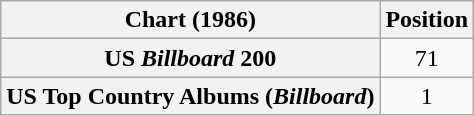<table class="wikitable sortable plainrowheaders" style="text-align:center">
<tr>
<th scope="col">Chart (1986)</th>
<th scope="col">Position</th>
</tr>
<tr>
<th scope="row">US <em>Billboard</em> 200</th>
<td>71</td>
</tr>
<tr>
<th scope="row">US Top Country Albums (<em>Billboard</em>)</th>
<td>1</td>
</tr>
</table>
